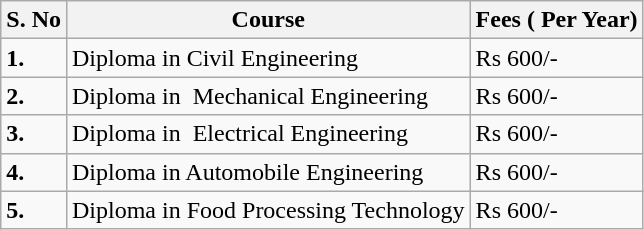<table class="wikitable">
<tr>
<th>S. No</th>
<th>Course</th>
<th>Fees ( Per Year)</th>
</tr>
<tr>
<td><strong>1.</strong></td>
<td>Diploma in Civil Engineering</td>
<td>Rs 600/-</td>
</tr>
<tr>
<td><strong>2.</strong></td>
<td>Diploma in  Mechanical Engineering</td>
<td>Rs 600/-</td>
</tr>
<tr>
<td><strong>3.</strong></td>
<td>Diploma in  Electrical Engineering</td>
<td>Rs 600/-</td>
</tr>
<tr>
<td><strong>4.</strong></td>
<td>Diploma in Automobile Engineering</td>
<td>Rs 600/-</td>
</tr>
<tr>
<td><strong>5.</strong></td>
<td>Diploma in Food Processing Technology</td>
<td>Rs 600/-</td>
</tr>
</table>
